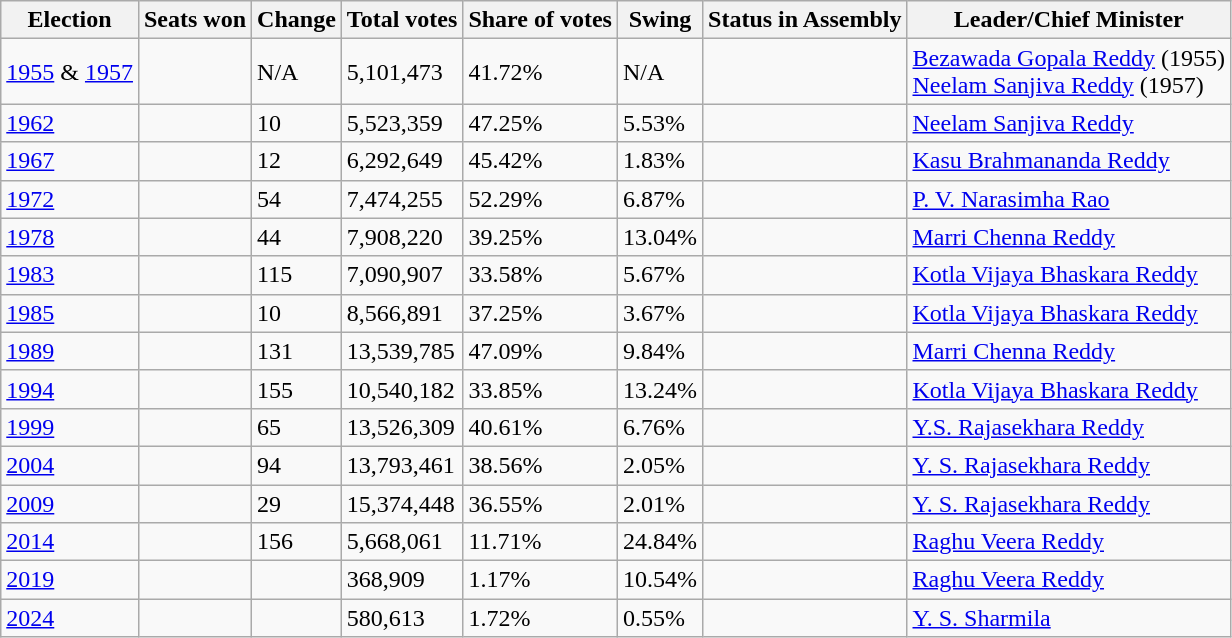<table class="wikitable sortable mw-collapsible">
<tr>
<th align=center>Election</th>
<th>Seats won</th>
<th>Change</th>
<th>Total votes</th>
<th>Share of votes</th>
<th>Swing</th>
<th align=center>Status in Assembly</th>
<th>Leader/Chief Minister</th>
</tr>
<tr>
<td><a href='#'>1955</a> & <a href='#'>1957</a></td>
<td></td>
<td>N/A</td>
<td>5,101,473</td>
<td>41.72%</td>
<td>N/A</td>
<td></td>
<td><a href='#'>Bezawada Gopala Reddy</a> (1955) <br> <a href='#'>Neelam Sanjiva Reddy</a> (1957) <br></td>
</tr>
<tr>
<td><a href='#'>1962</a></td>
<td></td>
<td>10</td>
<td>5,523,359</td>
<td>47.25%</td>
<td>5.53%</td>
<td></td>
<td><a href='#'>Neelam Sanjiva Reddy</a></td>
</tr>
<tr>
<td><a href='#'>1967</a></td>
<td></td>
<td>12</td>
<td>6,292,649</td>
<td>45.42%</td>
<td>1.83%</td>
<td></td>
<td><a href='#'>Kasu Brahmananda Reddy</a></td>
</tr>
<tr>
<td><a href='#'>1972</a></td>
<td></td>
<td>54</td>
<td>7,474,255</td>
<td>52.29%</td>
<td>6.87%</td>
<td></td>
<td><a href='#'>P. V. Narasimha Rao</a></td>
</tr>
<tr>
<td><a href='#'>1978</a></td>
<td></td>
<td>44</td>
<td>7,908,220</td>
<td>39.25%</td>
<td>13.04%</td>
<td></td>
<td><a href='#'>Marri Chenna Reddy</a></td>
</tr>
<tr>
<td><a href='#'>1983</a></td>
<td></td>
<td>115</td>
<td>7,090,907</td>
<td>33.58%</td>
<td>5.67%</td>
<td></td>
<td><a href='#'>Kotla Vijaya Bhaskara Reddy</a></td>
</tr>
<tr>
<td><a href='#'>1985</a></td>
<td></td>
<td>10</td>
<td>8,566,891</td>
<td>37.25%</td>
<td>3.67%</td>
<td></td>
<td><a href='#'>Kotla Vijaya Bhaskara Reddy</a></td>
</tr>
<tr>
<td><a href='#'>1989</a></td>
<td></td>
<td>131</td>
<td>13,539,785</td>
<td>47.09%</td>
<td>9.84%</td>
<td></td>
<td><a href='#'>Marri Chenna Reddy</a></td>
</tr>
<tr>
<td><a href='#'>1994</a></td>
<td></td>
<td>155</td>
<td>10,540,182</td>
<td>33.85%</td>
<td>13.24%</td>
<td></td>
<td><a href='#'>Kotla Vijaya Bhaskara Reddy</a></td>
</tr>
<tr>
<td><a href='#'>1999</a></td>
<td></td>
<td>65</td>
<td>13,526,309</td>
<td>40.61%</td>
<td>6.76%</td>
<td></td>
<td><a href='#'>Y.S. Rajasekhara Reddy</a></td>
</tr>
<tr>
<td><a href='#'>2004</a></td>
<td></td>
<td>94</td>
<td>13,793,461</td>
<td>38.56%</td>
<td>2.05%</td>
<td></td>
<td><a href='#'>Y. S. Rajasekhara Reddy</a></td>
</tr>
<tr>
<td><a href='#'>2009</a></td>
<td></td>
<td>29</td>
<td>15,374,448</td>
<td>36.55%</td>
<td>2.01%</td>
<td></td>
<td><a href='#'>Y. S. Rajasekhara Reddy</a></td>
</tr>
<tr>
<td><a href='#'>2014</a></td>
<td></td>
<td>156</td>
<td>5,668,061</td>
<td>11.71%</td>
<td>24.84%</td>
<td></td>
<td><a href='#'>Raghu Veera Reddy</a></td>
</tr>
<tr>
<td><a href='#'>2019</a></td>
<td></td>
<td></td>
<td>368,909</td>
<td>1.17%</td>
<td>10.54%</td>
<td></td>
<td><a href='#'>Raghu Veera Reddy</a></td>
</tr>
<tr>
<td><a href='#'>2024</a></td>
<td></td>
<td></td>
<td>580,613</td>
<td>1.72%</td>
<td>0.55%</td>
<td></td>
<td><a href='#'>Y. S. Sharmila</a></td>
</tr>
</table>
